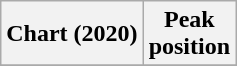<table class="wikitable plainrowheaders" style="text-align:center">
<tr>
<th scope="col">Chart (2020)</th>
<th scope="col">Peak<br>position</th>
</tr>
<tr>
</tr>
</table>
